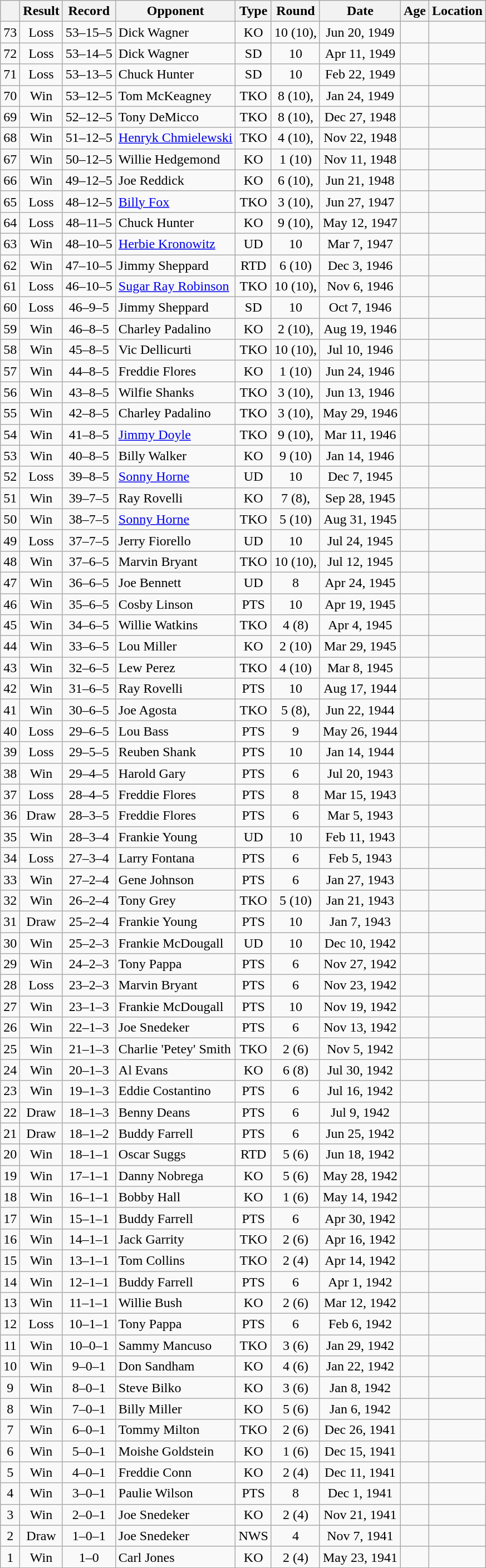<table class="wikitable mw-collapsible" style="text-align:center">
<tr>
<th></th>
<th>Result</th>
<th>Record</th>
<th>Opponent</th>
<th>Type</th>
<th>Round</th>
<th>Date</th>
<th>Age</th>
<th>Location</th>
</tr>
<tr>
<td>73</td>
<td>Loss</td>
<td>53–15–5</td>
<td align=left>Dick Wagner</td>
<td>KO</td>
<td>10 (10), </td>
<td>Jun 20, 1949</td>
<td style="text-align:left;"></td>
<td style="text-align:left;"></td>
</tr>
<tr>
<td>72</td>
<td>Loss</td>
<td>53–14–5</td>
<td align=left>Dick Wagner</td>
<td>SD</td>
<td>10</td>
<td>Apr 11, 1949</td>
<td style="text-align:left;"></td>
<td style="text-align:left;"></td>
</tr>
<tr>
<td>71</td>
<td>Loss</td>
<td>53–13–5</td>
<td align=left>Chuck Hunter</td>
<td>SD</td>
<td>10</td>
<td>Feb 22, 1949</td>
<td style="text-align:left;"></td>
<td style="text-align:left;"></td>
</tr>
<tr>
<td>70</td>
<td>Win</td>
<td>53–12–5</td>
<td align=left>Tom McKeagney</td>
<td>TKO</td>
<td>8 (10), </td>
<td>Jan 24, 1949</td>
<td style="text-align:left;"></td>
<td style="text-align:left;"></td>
</tr>
<tr>
<td>69</td>
<td>Win</td>
<td>52–12–5</td>
<td align=left>Tony DeMicco</td>
<td>TKO</td>
<td>8 (10), </td>
<td>Dec 27, 1948</td>
<td style="text-align:left;"></td>
<td style="text-align:left;"></td>
</tr>
<tr>
<td>68</td>
<td>Win</td>
<td>51–12–5</td>
<td align=left><a href='#'>Henryk Chmielewski</a></td>
<td>TKO</td>
<td>4 (10), </td>
<td>Nov 22, 1948</td>
<td style="text-align:left;"></td>
<td style="text-align:left;"></td>
</tr>
<tr>
<td>67</td>
<td>Win</td>
<td>50–12–5</td>
<td align=left>Willie Hedgemond</td>
<td>KO</td>
<td>1 (10)</td>
<td>Nov 11, 1948</td>
<td style="text-align:left;"></td>
<td style="text-align:left;"></td>
</tr>
<tr>
<td>66</td>
<td>Win</td>
<td>49–12–5</td>
<td align=left>Joe Reddick</td>
<td>KO</td>
<td>6 (10), </td>
<td>Jun 21, 1948</td>
<td style="text-align:left;"></td>
<td style="text-align:left;"></td>
</tr>
<tr>
<td>65</td>
<td>Loss</td>
<td>48–12–5</td>
<td align=left><a href='#'>Billy Fox</a></td>
<td>TKO</td>
<td>3 (10), </td>
<td>Jun 27, 1947</td>
<td style="text-align:left;"></td>
<td style="text-align:left;"></td>
</tr>
<tr>
<td>64</td>
<td>Loss</td>
<td>48–11–5</td>
<td align=left>Chuck Hunter</td>
<td>KO</td>
<td>9 (10), </td>
<td>May 12, 1947</td>
<td style="text-align:left;"></td>
<td style="text-align:left;"></td>
</tr>
<tr>
<td>63</td>
<td>Win</td>
<td>48–10–5</td>
<td align=left><a href='#'>Herbie Kronowitz</a></td>
<td>UD</td>
<td>10</td>
<td>Mar 7, 1947</td>
<td style="text-align:left;"></td>
<td style="text-align:left;"></td>
</tr>
<tr>
<td>62</td>
<td>Win</td>
<td>47–10–5</td>
<td align=left>Jimmy Sheppard</td>
<td>RTD</td>
<td>6 (10)</td>
<td>Dec 3, 1946</td>
<td style="text-align:left;"></td>
<td style="text-align:left;"></td>
</tr>
<tr>
<td>61</td>
<td>Loss</td>
<td>46–10–5</td>
<td align=left><a href='#'>Sugar Ray Robinson</a></td>
<td>TKO</td>
<td>10 (10), </td>
<td>Nov 6, 1946</td>
<td style="text-align:left;"></td>
<td style="text-align:left;"></td>
</tr>
<tr>
<td>60</td>
<td>Loss</td>
<td>46–9–5</td>
<td align=left>Jimmy Sheppard</td>
<td>SD</td>
<td>10</td>
<td>Oct 7, 1946</td>
<td style="text-align:left;"></td>
<td style="text-align:left;"></td>
</tr>
<tr>
<td>59</td>
<td>Win</td>
<td>46–8–5</td>
<td align=left>Charley Padalino</td>
<td>KO</td>
<td>2 (10), </td>
<td>Aug 19, 1946</td>
<td style="text-align:left;"></td>
<td style="text-align:left;"></td>
</tr>
<tr>
<td>58</td>
<td>Win</td>
<td>45–8–5</td>
<td align=left>Vic Dellicurti</td>
<td>TKO</td>
<td>10 (10), </td>
<td>Jul 10, 1946</td>
<td style="text-align:left;"></td>
<td style="text-align:left;"></td>
</tr>
<tr>
<td>57</td>
<td>Win</td>
<td>44–8–5</td>
<td align=left>Freddie Flores</td>
<td>KO</td>
<td>1 (10)</td>
<td>Jun 24, 1946</td>
<td style="text-align:left;"></td>
<td style="text-align:left;"></td>
</tr>
<tr>
<td>56</td>
<td>Win</td>
<td>43–8–5</td>
<td align=left>Wilfie Shanks</td>
<td>TKO</td>
<td>3 (10), </td>
<td>Jun 13, 1946</td>
<td style="text-align:left;"></td>
<td style="text-align:left;"></td>
</tr>
<tr>
<td>55</td>
<td>Win</td>
<td>42–8–5</td>
<td align=left>Charley Padalino</td>
<td>TKO</td>
<td>3 (10), </td>
<td>May 29, 1946</td>
<td style="text-align:left;"></td>
<td style="text-align:left;"></td>
</tr>
<tr>
<td>54</td>
<td>Win</td>
<td>41–8–5</td>
<td align=left><a href='#'>Jimmy Doyle</a></td>
<td>TKO</td>
<td>9 (10), </td>
<td>Mar 11, 1946</td>
<td style="text-align:left;"></td>
<td style="text-align:left;"></td>
</tr>
<tr>
<td>53</td>
<td>Win</td>
<td>40–8–5</td>
<td align=left>Billy Walker</td>
<td>KO</td>
<td>9 (10)</td>
<td>Jan 14, 1946</td>
<td style="text-align:left;"></td>
<td style="text-align:left;"></td>
</tr>
<tr>
<td>52</td>
<td>Loss</td>
<td>39–8–5</td>
<td align=left><a href='#'>Sonny Horne</a></td>
<td>UD</td>
<td>10</td>
<td>Dec 7, 1945</td>
<td style="text-align:left;"></td>
<td style="text-align:left;"></td>
</tr>
<tr>
<td>51</td>
<td>Win</td>
<td>39–7–5</td>
<td align=left>Ray Rovelli</td>
<td>KO</td>
<td>7 (8), </td>
<td>Sep 28, 1945</td>
<td style="text-align:left;"></td>
<td style="text-align:left;"></td>
</tr>
<tr>
<td>50</td>
<td>Win</td>
<td>38–7–5</td>
<td align=left><a href='#'>Sonny Horne</a></td>
<td>TKO</td>
<td>5 (10)</td>
<td>Aug 31, 1945</td>
<td style="text-align:left;"></td>
<td style="text-align:left;"></td>
</tr>
<tr>
<td>49</td>
<td>Loss</td>
<td>37–7–5</td>
<td align=left>Jerry Fiorello</td>
<td>UD</td>
<td>10</td>
<td>Jul 24, 1945</td>
<td style="text-align:left;"></td>
<td style="text-align:left;"></td>
</tr>
<tr>
<td>48</td>
<td>Win</td>
<td>37–6–5</td>
<td align=left>Marvin Bryant</td>
<td>TKO</td>
<td>10 (10), </td>
<td>Jul 12, 1945</td>
<td style="text-align:left;"></td>
<td style="text-align:left;"></td>
</tr>
<tr>
<td>47</td>
<td>Win</td>
<td>36–6–5</td>
<td align=left>Joe Bennett</td>
<td>UD</td>
<td>8</td>
<td>Apr 24, 1945</td>
<td style="text-align:left;"></td>
<td style="text-align:left;"></td>
</tr>
<tr>
<td>46</td>
<td>Win</td>
<td>35–6–5</td>
<td align=left>Cosby Linson</td>
<td>PTS</td>
<td>10</td>
<td>Apr 19, 1945</td>
<td style="text-align:left;"></td>
<td style="text-align:left;"></td>
</tr>
<tr>
<td>45</td>
<td>Win</td>
<td>34–6–5</td>
<td align=left>Willie Watkins</td>
<td>TKO</td>
<td>4 (8)</td>
<td>Apr 4, 1945</td>
<td style="text-align:left;"></td>
<td style="text-align:left;"></td>
</tr>
<tr>
<td>44</td>
<td>Win</td>
<td>33–6–5</td>
<td align=left>Lou Miller</td>
<td>KO</td>
<td>2 (10)</td>
<td>Mar 29, 1945</td>
<td style="text-align:left;"></td>
<td style="text-align:left;"></td>
</tr>
<tr>
<td>43</td>
<td>Win</td>
<td>32–6–5</td>
<td align=left>Lew Perez</td>
<td>TKO</td>
<td>4 (10)</td>
<td>Mar 8, 1945</td>
<td style="text-align:left;"></td>
<td style="text-align:left;"></td>
</tr>
<tr>
<td>42</td>
<td>Win</td>
<td>31–6–5</td>
<td align=left>Ray Rovelli</td>
<td>PTS</td>
<td>10</td>
<td>Aug 17, 1944</td>
<td style="text-align:left;"></td>
<td style="text-align:left;"></td>
</tr>
<tr>
<td>41</td>
<td>Win</td>
<td>30–6–5</td>
<td align=left>Joe Agosta</td>
<td>TKO</td>
<td>5 (8), </td>
<td>Jun 22, 1944</td>
<td style="text-align:left;"></td>
<td style="text-align:left;"></td>
</tr>
<tr>
<td>40</td>
<td>Loss</td>
<td>29–6–5</td>
<td align=left>Lou Bass</td>
<td>PTS</td>
<td>9</td>
<td>May 26, 1944</td>
<td style="text-align:left;"></td>
<td style="text-align:left;"></td>
</tr>
<tr>
<td>39</td>
<td>Loss</td>
<td>29–5–5</td>
<td align=left>Reuben Shank</td>
<td>PTS</td>
<td>10</td>
<td>Jan 14, 1944</td>
<td style="text-align:left;"></td>
<td style="text-align:left;"></td>
</tr>
<tr>
<td>38</td>
<td>Win</td>
<td>29–4–5</td>
<td align=left>Harold Gary</td>
<td>PTS</td>
<td>6</td>
<td>Jul 20, 1943</td>
<td style="text-align:left;"></td>
<td style="text-align:left;"></td>
</tr>
<tr>
<td>37</td>
<td>Loss</td>
<td>28–4–5</td>
<td align=left>Freddie Flores</td>
<td>PTS</td>
<td>8</td>
<td>Mar 15, 1943</td>
<td style="text-align:left;"></td>
<td style="text-align:left;"></td>
</tr>
<tr>
<td>36</td>
<td>Draw</td>
<td>28–3–5</td>
<td align=left>Freddie Flores</td>
<td>PTS</td>
<td>6</td>
<td>Mar 5, 1943</td>
<td style="text-align:left;"></td>
<td style="text-align:left;"></td>
</tr>
<tr>
<td>35</td>
<td>Win</td>
<td>28–3–4</td>
<td align=left>Frankie Young</td>
<td>UD</td>
<td>10</td>
<td>Feb 11, 1943</td>
<td style="text-align:left;"></td>
<td style="text-align:left;"></td>
</tr>
<tr>
<td>34</td>
<td>Loss</td>
<td>27–3–4</td>
<td align=left>Larry Fontana</td>
<td>PTS</td>
<td>6</td>
<td>Feb 5, 1943</td>
<td style="text-align:left;"></td>
<td style="text-align:left;"></td>
</tr>
<tr>
<td>33</td>
<td>Win</td>
<td>27–2–4</td>
<td align=left>Gene Johnson</td>
<td>PTS</td>
<td>6</td>
<td>Jan 27, 1943</td>
<td style="text-align:left;"></td>
<td style="text-align:left;"></td>
</tr>
<tr>
<td>32</td>
<td>Win</td>
<td>26–2–4</td>
<td align=left>Tony Grey</td>
<td>TKO</td>
<td>5 (10)</td>
<td>Jan 21, 1943</td>
<td style="text-align:left;"></td>
<td style="text-align:left;"></td>
</tr>
<tr>
<td>31</td>
<td>Draw</td>
<td>25–2–4</td>
<td align=left>Frankie Young</td>
<td>PTS</td>
<td>10</td>
<td>Jan 7, 1943</td>
<td style="text-align:left;"></td>
<td style="text-align:left;"></td>
</tr>
<tr>
<td>30</td>
<td>Win</td>
<td>25–2–3</td>
<td align=left>Frankie McDougall</td>
<td>UD</td>
<td>10</td>
<td>Dec 10, 1942</td>
<td style="text-align:left;"></td>
<td style="text-align:left;"></td>
</tr>
<tr>
<td>29</td>
<td>Win</td>
<td>24–2–3</td>
<td align=left>Tony Pappa</td>
<td>PTS</td>
<td>6</td>
<td>Nov 27, 1942</td>
<td style="text-align:left;"></td>
<td style="text-align:left;"></td>
</tr>
<tr>
<td>28</td>
<td>Loss</td>
<td>23–2–3</td>
<td align=left>Marvin Bryant</td>
<td>PTS</td>
<td>6</td>
<td>Nov 23, 1942</td>
<td style="text-align:left;"></td>
<td style="text-align:left;"></td>
</tr>
<tr>
<td>27</td>
<td>Win</td>
<td>23–1–3</td>
<td align=left>Frankie McDougall</td>
<td>PTS</td>
<td>10</td>
<td>Nov 19, 1942</td>
<td style="text-align:left;"></td>
<td style="text-align:left;"></td>
</tr>
<tr>
<td>26</td>
<td>Win</td>
<td>22–1–3</td>
<td align=left>Joe Snedeker</td>
<td>PTS</td>
<td>6</td>
<td>Nov 13, 1942</td>
<td style="text-align:left;"></td>
<td style="text-align:left;"></td>
</tr>
<tr>
<td>25</td>
<td>Win</td>
<td>21–1–3</td>
<td align=left>Charlie 'Petey' Smith</td>
<td>TKO</td>
<td>2 (6)</td>
<td>Nov 5, 1942</td>
<td style="text-align:left;"></td>
<td style="text-align:left;"></td>
</tr>
<tr>
<td>24</td>
<td>Win</td>
<td>20–1–3</td>
<td align=left>Al Evans</td>
<td>KO</td>
<td>6 (8)</td>
<td>Jul 30, 1942</td>
<td style="text-align:left;"></td>
<td style="text-align:left;"></td>
</tr>
<tr>
<td>23</td>
<td>Win</td>
<td>19–1–3</td>
<td align=left>Eddie Costantino</td>
<td>PTS</td>
<td>6</td>
<td>Jul 16, 1942</td>
<td style="text-align:left;"></td>
<td style="text-align:left;"></td>
</tr>
<tr>
<td>22</td>
<td>Draw</td>
<td>18–1–3</td>
<td align=left>Benny Deans</td>
<td>PTS</td>
<td>6</td>
<td>Jul 9, 1942</td>
<td style="text-align:left;"></td>
<td style="text-align:left;"></td>
</tr>
<tr>
<td>21</td>
<td>Draw</td>
<td>18–1–2</td>
<td align=left>Buddy Farrell</td>
<td>PTS</td>
<td>6</td>
<td>Jun 25, 1942</td>
<td style="text-align:left;"></td>
<td style="text-align:left;"></td>
</tr>
<tr>
<td>20</td>
<td>Win</td>
<td>18–1–1</td>
<td align=left>Oscar Suggs</td>
<td>RTD</td>
<td>5 (6)</td>
<td>Jun 18, 1942</td>
<td style="text-align:left;"></td>
<td style="text-align:left;"></td>
</tr>
<tr>
<td>19</td>
<td>Win</td>
<td>17–1–1</td>
<td align=left>Danny Nobrega</td>
<td>KO</td>
<td>5 (6)</td>
<td>May 28, 1942</td>
<td style="text-align:left;"></td>
<td style="text-align:left;"></td>
</tr>
<tr>
<td>18</td>
<td>Win</td>
<td>16–1–1</td>
<td align=left>Bobby Hall</td>
<td>KO</td>
<td>1 (6)</td>
<td>May 14, 1942</td>
<td style="text-align:left;"></td>
<td style="text-align:left;"></td>
</tr>
<tr>
<td>17</td>
<td>Win</td>
<td>15–1–1</td>
<td align=left>Buddy Farrell</td>
<td>PTS</td>
<td>6</td>
<td>Apr 30, 1942</td>
<td style="text-align:left;"></td>
<td style="text-align:left;"></td>
</tr>
<tr>
<td>16</td>
<td>Win</td>
<td>14–1–1</td>
<td align=left>Jack Garrity</td>
<td>TKO</td>
<td>2 (6)</td>
<td>Apr 16, 1942</td>
<td style="text-align:left;"></td>
<td style="text-align:left;"></td>
</tr>
<tr>
<td>15</td>
<td>Win</td>
<td>13–1–1</td>
<td align=left>Tom Collins</td>
<td>TKO</td>
<td>2 (4)</td>
<td>Apr 14, 1942</td>
<td style="text-align:left;"></td>
<td style="text-align:left;"></td>
</tr>
<tr>
<td>14</td>
<td>Win</td>
<td>12–1–1</td>
<td align=left>Buddy Farrell</td>
<td>PTS</td>
<td>6</td>
<td>Apr 1, 1942</td>
<td style="text-align:left;"></td>
<td style="text-align:left;"></td>
</tr>
<tr>
<td>13</td>
<td>Win</td>
<td>11–1–1</td>
<td align=left>Willie Bush</td>
<td>KO</td>
<td>2 (6)</td>
<td>Mar 12, 1942</td>
<td style="text-align:left;"></td>
<td style="text-align:left;"></td>
</tr>
<tr>
<td>12</td>
<td>Loss</td>
<td>10–1–1</td>
<td align=left>Tony Pappa</td>
<td>PTS</td>
<td>6</td>
<td>Feb 6, 1942</td>
<td style="text-align:left;"></td>
<td style="text-align:left;"></td>
</tr>
<tr>
<td>11</td>
<td>Win</td>
<td>10–0–1</td>
<td align=left>Sammy Mancuso</td>
<td>TKO</td>
<td>3 (6)</td>
<td>Jan 29, 1942</td>
<td style="text-align:left;"></td>
<td style="text-align:left;"></td>
</tr>
<tr>
<td>10</td>
<td>Win</td>
<td>9–0–1</td>
<td align=left>Don Sandham</td>
<td>KO</td>
<td>4 (6)</td>
<td>Jan 22, 1942</td>
<td style="text-align:left;"></td>
<td style="text-align:left;"></td>
</tr>
<tr>
<td>9</td>
<td>Win</td>
<td>8–0–1</td>
<td align=left>Steve Bilko</td>
<td>KO</td>
<td>3 (6)</td>
<td>Jan 8, 1942</td>
<td style="text-align:left;"></td>
<td style="text-align:left;"></td>
</tr>
<tr>
<td>8</td>
<td>Win</td>
<td>7–0–1</td>
<td align=left>Billy Miller</td>
<td>KO</td>
<td>5 (6)</td>
<td>Jan 6, 1942</td>
<td style="text-align:left;"></td>
<td style="text-align:left;"></td>
</tr>
<tr>
<td>7</td>
<td>Win</td>
<td>6–0–1</td>
<td align=left>Tommy Milton</td>
<td>TKO</td>
<td>2 (6)</td>
<td>Dec 26, 1941</td>
<td style="text-align:left;"></td>
<td style="text-align:left;"></td>
</tr>
<tr>
<td>6</td>
<td>Win</td>
<td>5–0–1</td>
<td align=left>Moishe Goldstein</td>
<td>KO</td>
<td>1 (6)</td>
<td>Dec 15, 1941</td>
<td style="text-align:left;"></td>
<td style="text-align:left;"></td>
</tr>
<tr>
<td>5</td>
<td>Win</td>
<td>4–0–1</td>
<td align=left>Freddie Conn</td>
<td>KO</td>
<td>2 (4)</td>
<td>Dec 11, 1941</td>
<td style="text-align:left;"></td>
<td style="text-align:left;"></td>
</tr>
<tr>
<td>4</td>
<td>Win</td>
<td>3–0–1</td>
<td align=left>Paulie Wilson</td>
<td>PTS</td>
<td>8</td>
<td>Dec 1, 1941</td>
<td style="text-align:left;"></td>
<td style="text-align:left;"></td>
</tr>
<tr>
<td>3</td>
<td>Win</td>
<td>2–0–1</td>
<td align=left>Joe Snedeker</td>
<td>KO</td>
<td>2 (4)</td>
<td>Nov 21, 1941</td>
<td style="text-align:left;"></td>
<td style="text-align:left;"></td>
</tr>
<tr>
<td>2</td>
<td>Draw</td>
<td>1–0–1</td>
<td align=left>Joe Snedeker</td>
<td>NWS</td>
<td>4</td>
<td>Nov 7, 1941</td>
<td style="text-align:left;"></td>
<td style="text-align:left;"></td>
</tr>
<tr>
<td>1</td>
<td>Win</td>
<td>1–0</td>
<td align=left>Carl Jones</td>
<td>KO</td>
<td>2 (4)</td>
<td>May 23, 1941</td>
<td style="text-align:left;"></td>
<td style="text-align:left;"></td>
</tr>
<tr>
</tr>
</table>
